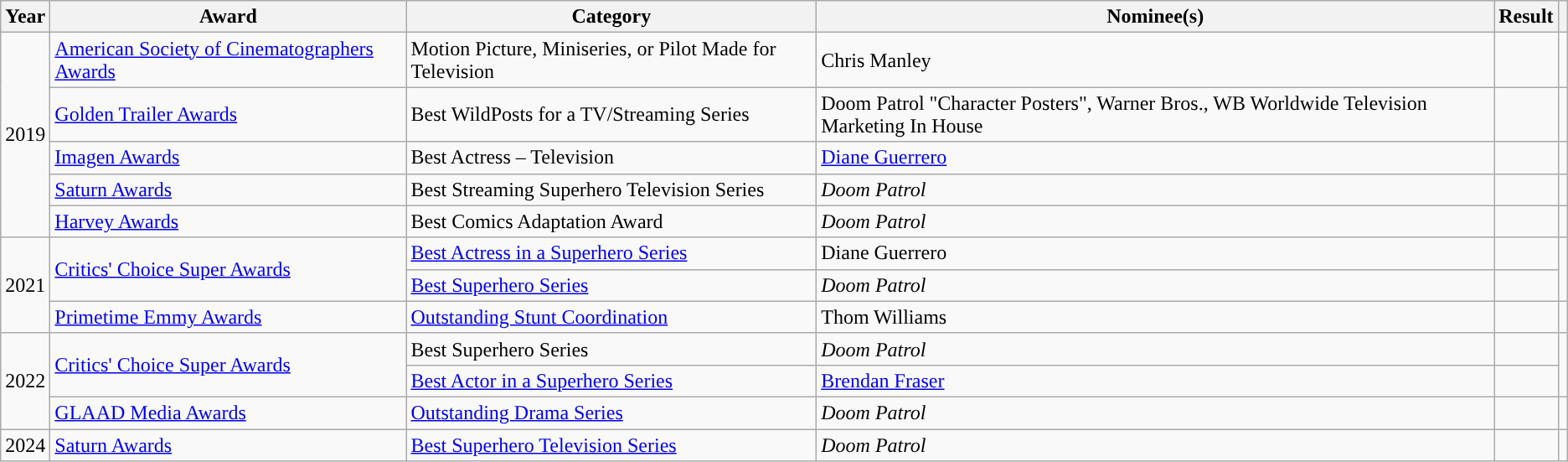<table class="wikitable sortable"">
<tr>
<th scope="col">Year</th>
<th scope="col">Award</th>
<th scope="col">Category</th>
<th scope="col">Nominee(s)</th>
<th scope="col">Result</th>
<th scope="col" class="unsortable"></th>
</tr>
<tr>
<td rowspan="5">2019</td>
<td><a href='#'>American Society of Cinematographers Awards</a></td>
<td>Motion Picture, Miniseries, or Pilot Made for Television</td>
<td data-sort-value="Manley, Chris">Chris Manley</td>
<td></td>
<td style="text-align:center;"></td>
</tr>
<tr>
<td><a href='#'>Golden Trailer Awards</a></td>
<td>Best WildPosts for a TV/Streaming Series</td>
<td>Doom Patrol "Character Posters", Warner Bros., WB Worldwide Television Marketing In House</td>
<td></td>
<td style="text-align:center;"></td>
</tr>
<tr>
<td><a href='#'>Imagen Awards</a></td>
<td>Best Actress – Television</td>
<td data-sort-value="Guerrero, Diane"><a href='#'>Diane Guerrero</a></td>
<td></td>
<td style="text-align:center;"></td>
</tr>
<tr>
<td><a href='#'>Saturn Awards</a></td>
<td>Best Streaming Superhero Television Series</td>
<td><em>Doom Patrol</em></td>
<td></td>
<td style="text-align:center;"></td>
</tr>
<tr>
<td><a href='#'>Harvey Awards</a></td>
<td>Best Comics Adaptation Award</td>
<td><em>Doom Patrol</em></td>
<td></td>
<td style="text-align:center;"></td>
</tr>
<tr>
<td rowspan="3">2021</td>
<td rowspan="2"><a href='#'>Critics' Choice Super Awards</a></td>
<td><a href='#'>Best Actress in a Superhero Series</a></td>
<td data-sort-value="Guerrero, Diane">Diane Guerrero</td>
<td></td>
<td rowspan="2" style="text-align:center;"></td>
</tr>
<tr>
<td><a href='#'>Best Superhero Series</a></td>
<td><em>Doom Patrol</em></td>
<td></td>
</tr>
<tr>
<td><a href='#'>Primetime Emmy Awards</a></td>
<td><a href='#'>Outstanding Stunt Coordination</a></td>
<td>Thom Williams</td>
<td></td>
<td style="text-align:center;"></td>
</tr>
<tr>
<td rowspan="3">2022</td>
<td rowspan="2"><a href='#'>Critics' Choice Super Awards</a></td>
<td>Best Superhero Series</td>
<td><em>Doom Patrol</em></td>
<td></td>
<td rowspan="2" style="text-align:center;"></td>
</tr>
<tr>
<td><a href='#'>Best Actor in a Superhero Series</a></td>
<td data-sort-value="Fraser, Brendan"><a href='#'>Brendan Fraser</a></td>
<td></td>
</tr>
<tr>
<td><a href='#'>GLAAD Media Awards</a></td>
<td><a href='#'>Outstanding Drama Series</a></td>
<td><em>Doom Patrol</em></td>
<td></td>
<td style="text-align:center;"></td>
</tr>
<tr>
<td>2024</td>
<td><a href='#'>Saturn Awards</a></td>
<td><a href='#'>Best Superhero Television Series</a></td>
<td><em>Doom Patrol</em></td>
<td></td>
<td style="text-align: center"></td>
</tr>
</table>
